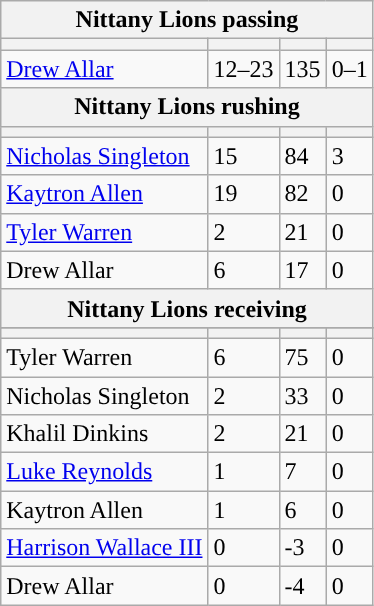<table class="wikitable plainrowheaders">
<tr>
<th colspan="6">Nittany Lions passing</th>
</tr>
<tr>
<th scope="col"></th>
<th scope="col"></th>
<th scope="col"></th>
<th scope="col"></th>
</tr>
<tr>
<td><a href='#'>Drew Allar</a></td>
<td>12–23</td>
<td>135</td>
<td>0–1</td>
</tr>
<tr>
<th colspan="6">Nittany Lions rushing</th>
</tr>
<tr>
<th scope="col"></th>
<th scope="col"></th>
<th scope="col"></th>
<th scope="col"></th>
</tr>
<tr>
<td><a href='#'>Nicholas Singleton</a></td>
<td>15</td>
<td>84</td>
<td>3</td>
</tr>
<tr>
<td><a href='#'>Kaytron Allen</a></td>
<td>19</td>
<td>82</td>
<td>0</td>
</tr>
<tr>
<td><a href='#'>Tyler Warren</a></td>
<td>2</td>
<td>21</td>
<td>0</td>
</tr>
<tr>
<td>Drew Allar</td>
<td>6</td>
<td>17</td>
<td>0</td>
</tr>
<tr>
<th colspan="6">Nittany Lions receiving</th>
</tr>
<tr>
</tr>
<tr>
<th scope="col"></th>
<th scope="col"></th>
<th scope="col"></th>
<th scope="col"></th>
</tr>
<tr>
<td>Tyler Warren</td>
<td>6</td>
<td>75</td>
<td>0</td>
</tr>
<tr>
<td>Nicholas Singleton</td>
<td>2</td>
<td>33</td>
<td>0</td>
</tr>
<tr>
<td>Khalil Dinkins</td>
<td>2</td>
<td>21</td>
<td>0</td>
</tr>
<tr>
<td><a href='#'>Luke Reynolds</a></td>
<td>1</td>
<td>7</td>
<td>0</td>
</tr>
<tr>
<td>Kaytron Allen</td>
<td>1</td>
<td>6</td>
<td>0</td>
</tr>
<tr>
<td><a href='#'>Harrison Wallace III</a></td>
<td>0</td>
<td>-3</td>
<td>0</td>
</tr>
<tr>
<td>Drew Allar</td>
<td>0</td>
<td>-4</td>
<td>0</td>
</tr>
</table>
